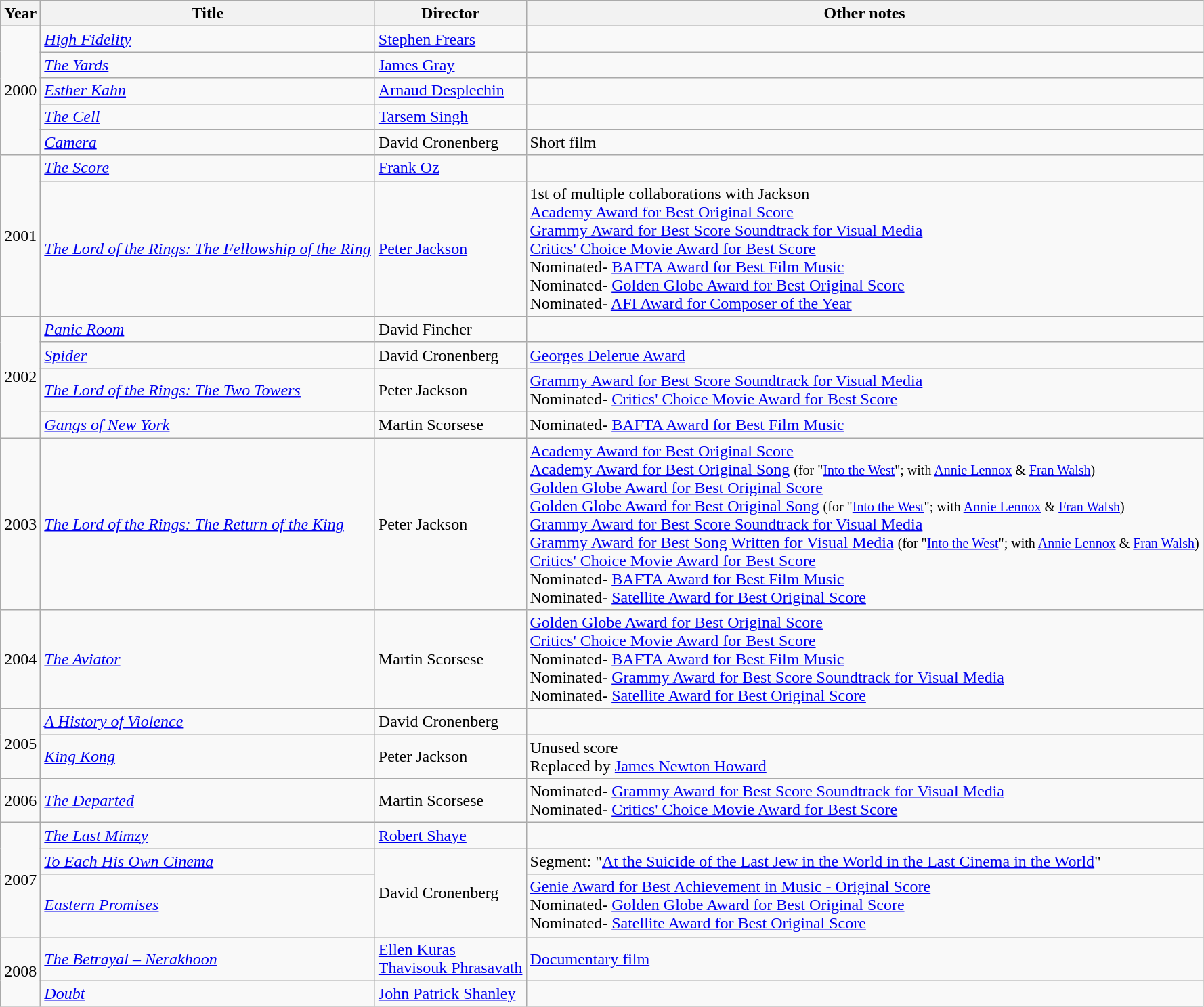<table class="wikitable sortable">
<tr>
<th>Year</th>
<th>Title</th>
<th>Director</th>
<th class="unsortable">Other notes</th>
</tr>
<tr>
<td rowspan="5">2000</td>
<td><em><a href='#'>High Fidelity</a></em></td>
<td><a href='#'>Stephen Frears</a></td>
<td></td>
</tr>
<tr>
<td><em><a href='#'>The Yards</a></em></td>
<td><a href='#'>James Gray</a></td>
<td></td>
</tr>
<tr>
<td><em><a href='#'>Esther Kahn</a></em></td>
<td><a href='#'>Arnaud Desplechin</a></td>
<td></td>
</tr>
<tr>
<td><em><a href='#'>The Cell</a></em></td>
<td><a href='#'>Tarsem Singh</a></td>
<td></td>
</tr>
<tr>
<td><a href='#'><em>Camera</em></a></td>
<td>David Cronenberg</td>
<td>Short film</td>
</tr>
<tr>
<td rowspan="2">2001</td>
<td><em><a href='#'>The Score</a></em></td>
<td><a href='#'>Frank Oz</a></td>
<td></td>
</tr>
<tr>
<td><em><a href='#'>The Lord of the Rings: The Fellowship of the Ring</a></em></td>
<td><a href='#'>Peter Jackson</a></td>
<td>1st of multiple collaborations with Jackson<br><a href='#'>Academy Award for Best Original Score</a><br><a href='#'>Grammy Award for Best Score Soundtrack for Visual Media</a><br><a href='#'>Critics' Choice Movie Award for Best Score</a><br>Nominated- <a href='#'>BAFTA Award for Best Film Music</a><br>Nominated- <a href='#'>Golden Globe Award for Best Original Score</a><br>Nominated- <a href='#'>AFI Award for Composer of the Year</a></td>
</tr>
<tr>
<td rowspan="4">2002</td>
<td><em><a href='#'>Panic Room</a></em></td>
<td>David Fincher</td>
<td></td>
</tr>
<tr>
<td><em><a href='#'>Spider</a></em></td>
<td>David Cronenberg</td>
<td><a href='#'>Georges Delerue Award</a></td>
</tr>
<tr>
<td><em><a href='#'>The Lord of the Rings: The Two Towers</a></em></td>
<td>Peter Jackson</td>
<td><a href='#'>Grammy Award for Best Score Soundtrack for Visual Media</a><br>Nominated- <a href='#'>Critics' Choice Movie Award for Best Score</a></td>
</tr>
<tr>
<td><em><a href='#'>Gangs of New York</a></em></td>
<td>Martin Scorsese</td>
<td>Nominated- <a href='#'>BAFTA Award for Best Film Music</a></td>
</tr>
<tr>
<td>2003</td>
<td><em><a href='#'>The Lord of the Rings: The Return of the King</a></em></td>
<td>Peter Jackson</td>
<td><a href='#'>Academy Award for Best Original Score</a><br><a href='#'>Academy Award for Best Original Song</a> <small>(for "<a href='#'>Into the West</a>"; with <a href='#'>Annie Lennox</a> & <a href='#'>Fran Walsh</a>)</small><br><a href='#'>Golden Globe Award for Best Original Score</a><br><a href='#'>Golden Globe Award for Best Original Song</a> <small>(for "<a href='#'>Into the West</a>"; with <a href='#'>Annie Lennox</a> & <a href='#'>Fran Walsh</a>)</small><br><a href='#'>Grammy Award for Best Score Soundtrack for Visual Media</a><br><a href='#'>Grammy Award for Best Song Written for Visual Media</a> <small>(for "<a href='#'>Into the West</a>"; with <a href='#'>Annie Lennox</a> & <a href='#'>Fran Walsh</a>)</small><br><a href='#'>Critics' Choice Movie Award for Best Score</a><br>Nominated- <a href='#'>BAFTA Award for Best Film Music</a><br>Nominated- <a href='#'>Satellite Award for Best Original Score</a></td>
</tr>
<tr>
<td>2004</td>
<td><em><a href='#'>The Aviator</a></em></td>
<td>Martin Scorsese</td>
<td><a href='#'>Golden Globe Award for Best Original Score</a><br><a href='#'>Critics' Choice Movie Award for Best Score</a><br>Nominated- <a href='#'>BAFTA Award for Best Film Music</a><br>Nominated- <a href='#'>Grammy Award for Best Score Soundtrack for Visual Media</a><br>Nominated- <a href='#'>Satellite Award for Best Original Score</a></td>
</tr>
<tr>
<td rowspan="2">2005</td>
<td><em><a href='#'>A History of Violence</a></em></td>
<td>David Cronenberg</td>
<td></td>
</tr>
<tr>
<td><em><a href='#'>King Kong</a></em></td>
<td>Peter Jackson</td>
<td>Unused score<br>Replaced by <a href='#'>James Newton Howard</a></td>
</tr>
<tr>
<td>2006</td>
<td><em><a href='#'>The Departed</a></em></td>
<td>Martin Scorsese</td>
<td>Nominated- <a href='#'>Grammy Award for Best Score Soundtrack for Visual Media</a><br>Nominated- <a href='#'>Critics' Choice Movie Award for Best Score</a></td>
</tr>
<tr>
<td rowspan="3">2007</td>
<td><em><a href='#'>The Last Mimzy</a></em></td>
<td><a href='#'>Robert Shaye</a></td>
<td></td>
</tr>
<tr>
<td><em><a href='#'>To Each His Own Cinema</a></em></td>
<td rowspan="2">David Cronenberg</td>
<td>Segment: "<a href='#'>At the Suicide of the Last Jew in the World in the Last Cinema in the World</a>"</td>
</tr>
<tr>
<td><em><a href='#'>Eastern Promises</a></em></td>
<td><a href='#'>Genie Award for Best Achievement in Music - Original Score</a><br>Nominated- <a href='#'>Golden Globe Award for Best Original Score</a><br>Nominated- <a href='#'>Satellite Award for Best Original Score</a></td>
</tr>
<tr>
<td rowspan="2">2008</td>
<td><em><a href='#'>The Betrayal – Nerakhoon</a></em></td>
<td><a href='#'>Ellen Kuras</a><br><a href='#'>Thavisouk Phrasavath</a></td>
<td><a href='#'>Documentary film</a></td>
</tr>
<tr>
<td><em><a href='#'>Doubt</a></em></td>
<td><a href='#'>John Patrick Shanley</a></td>
<td></td>
</tr>
</table>
